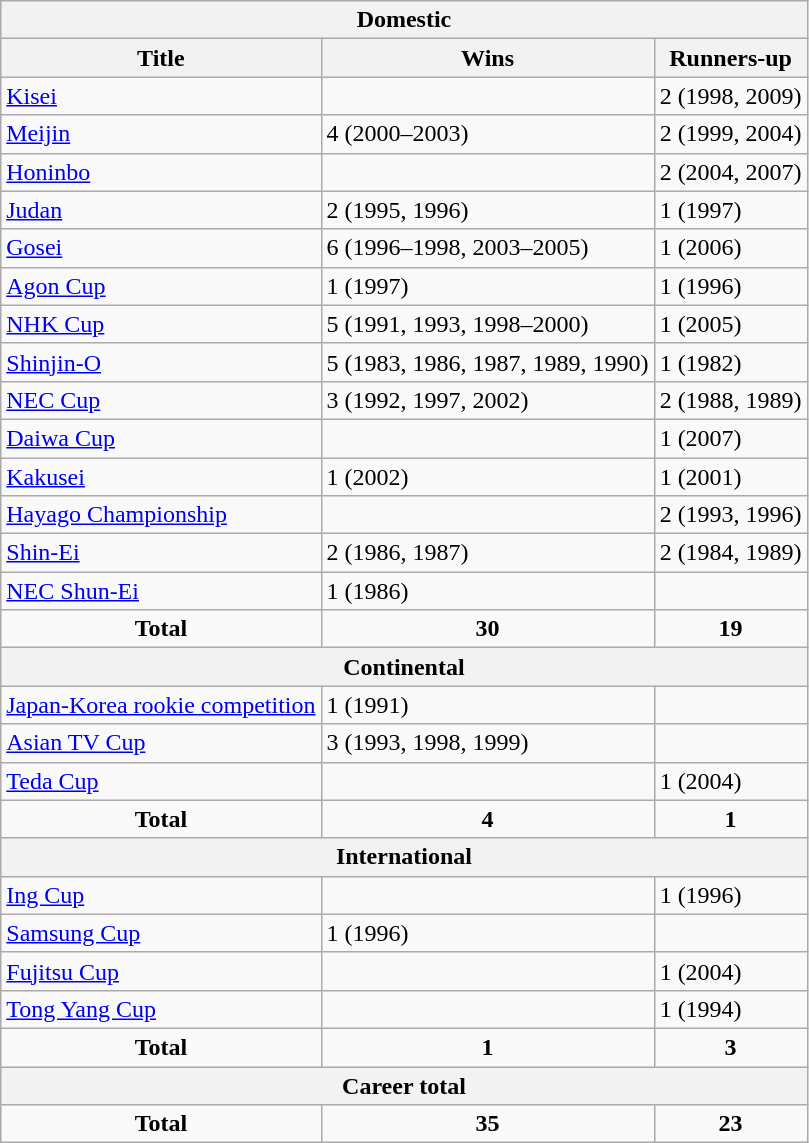<table class="wikitable">
<tr>
<th colspan=3>Domestic</th>
</tr>
<tr>
<th>Title</th>
<th>Wins</th>
<th>Runners-up</th>
</tr>
<tr>
<td><a href='#'>Kisei</a></td>
<td></td>
<td>2 (1998, 2009)</td>
</tr>
<tr>
<td><a href='#'>Meijin</a></td>
<td>4 (2000–2003)</td>
<td>2 (1999, 2004)</td>
</tr>
<tr>
<td><a href='#'>Honinbo</a></td>
<td></td>
<td>2 (2004, 2007)</td>
</tr>
<tr>
<td><a href='#'>Judan</a></td>
<td>2 (1995, 1996)</td>
<td>1 (1997)</td>
</tr>
<tr>
<td><a href='#'>Gosei</a></td>
<td>6 (1996–1998, 2003–2005)</td>
<td>1 (2006)</td>
</tr>
<tr>
<td><a href='#'>Agon Cup</a></td>
<td>1 (1997)</td>
<td>1 (1996)</td>
</tr>
<tr>
<td><a href='#'>NHK Cup</a></td>
<td>5 (1991, 1993, 1998–2000)</td>
<td>1 (2005)</td>
</tr>
<tr>
<td><a href='#'>Shinjin-O</a></td>
<td>5 (1983, 1986, 1987, 1989, 1990)</td>
<td>1 (1982)</td>
</tr>
<tr>
<td><a href='#'>NEC Cup</a></td>
<td>3 (1992, 1997, 2002)</td>
<td>2 (1988, 1989)</td>
</tr>
<tr>
<td><a href='#'>Daiwa Cup</a></td>
<td></td>
<td>1 (2007)</td>
</tr>
<tr>
<td><a href='#'>Kakusei</a></td>
<td>1 (2002)</td>
<td>1 (2001)</td>
</tr>
<tr>
<td><a href='#'>Hayago Championship</a></td>
<td></td>
<td>2 (1993, 1996)</td>
</tr>
<tr>
<td><a href='#'>Shin-Ei</a></td>
<td>2 (1986, 1987)</td>
<td>2 (1984, 1989)</td>
</tr>
<tr>
<td><a href='#'>NEC Shun-Ei</a></td>
<td>1 (1986)</td>
<td></td>
</tr>
<tr align="center">
<td><strong>Total</strong></td>
<td><strong>30</strong></td>
<td><strong>19</strong></td>
</tr>
<tr>
<th colspan=3>Continental</th>
</tr>
<tr>
<td><a href='#'>Japan-Korea rookie competition</a></td>
<td>1 (1991)</td>
<td></td>
</tr>
<tr>
<td><a href='#'>Asian TV Cup</a></td>
<td>3 (1993, 1998, 1999)</td>
<td></td>
</tr>
<tr>
<td><a href='#'>Teda Cup</a></td>
<td></td>
<td>1 (2004)</td>
</tr>
<tr align="center">
<td><strong>Total</strong></td>
<td><strong>4</strong></td>
<td><strong>1</strong></td>
</tr>
<tr>
<th colspan=3>International</th>
</tr>
<tr>
<td><a href='#'>Ing Cup</a></td>
<td></td>
<td>1 (1996)</td>
</tr>
<tr>
<td><a href='#'>Samsung Cup</a></td>
<td>1 (1996)</td>
<td></td>
</tr>
<tr>
<td><a href='#'>Fujitsu Cup</a></td>
<td></td>
<td>1 (2004)</td>
</tr>
<tr>
<td><a href='#'>Tong Yang Cup</a></td>
<td></td>
<td>1 (1994)</td>
</tr>
<tr align="center">
<td><strong>Total</strong></td>
<td><strong>1</strong></td>
<td><strong>3</strong></td>
</tr>
<tr>
<th colspan=3>Career total</th>
</tr>
<tr align="center">
<td><strong>Total</strong></td>
<td><strong>35</strong></td>
<td><strong>23</strong></td>
</tr>
</table>
